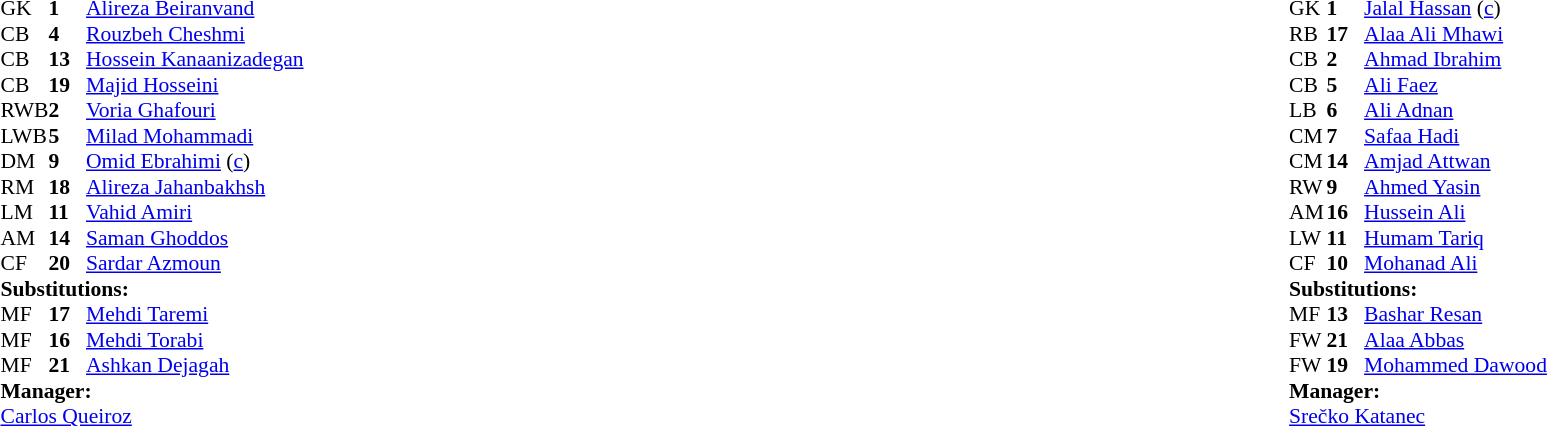<table width="100%">
<tr>
<td valign="top" width="40%"><br><table style="font-size:90%" cellspacing="0" cellpadding="0">
<tr>
<th width=25></th>
<th width=25></th>
</tr>
<tr>
<td>GK</td>
<td><strong>1</strong></td>
<td><a href='#'>Alireza Beiranvand</a></td>
</tr>
<tr>
<td>CB</td>
<td><strong>4</strong></td>
<td><a href='#'>Rouzbeh Cheshmi</a></td>
<td></td>
<td></td>
</tr>
<tr>
<td>CB</td>
<td><strong>13</strong></td>
<td><a href='#'>Hossein Kanaanizadegan</a></td>
</tr>
<tr>
<td>CB</td>
<td><strong>19</strong></td>
<td><a href='#'>Majid Hosseini</a></td>
</tr>
<tr>
<td>RWB</td>
<td><strong>2</strong></td>
<td><a href='#'>Voria Ghafouri</a></td>
</tr>
<tr>
<td>LWB</td>
<td><strong>5</strong></td>
<td><a href='#'>Milad Mohammadi</a></td>
</tr>
<tr>
<td>DM</td>
<td><strong>9</strong></td>
<td><a href='#'>Omid Ebrahimi</a> (<a href='#'>c</a>)</td>
</tr>
<tr>
<td>RM</td>
<td><strong>18</strong></td>
<td><a href='#'>Alireza Jahanbakhsh</a></td>
<td></td>
<td></td>
</tr>
<tr>
<td>LM</td>
<td><strong>11</strong></td>
<td><a href='#'>Vahid Amiri</a></td>
<td></td>
</tr>
<tr>
<td>AM</td>
<td><strong>14</strong></td>
<td><a href='#'>Saman Ghoddos</a></td>
<td></td>
<td></td>
</tr>
<tr>
<td>CF</td>
<td><strong>20</strong></td>
<td><a href='#'>Sardar Azmoun</a></td>
</tr>
<tr>
<td colspan=3><strong>Substitutions:</strong></td>
</tr>
<tr>
<td>MF</td>
<td><strong>17</strong></td>
<td><a href='#'>Mehdi Taremi</a></td>
<td></td>
<td></td>
</tr>
<tr>
<td>MF</td>
<td><strong>16</strong></td>
<td><a href='#'>Mehdi Torabi</a></td>
<td></td>
<td></td>
</tr>
<tr>
<td>MF</td>
<td><strong>21</strong></td>
<td><a href='#'>Ashkan Dejagah</a></td>
<td></td>
<td></td>
</tr>
<tr>
<td colspan=3><strong>Manager:</strong></td>
</tr>
<tr>
<td colspan=3> <a href='#'>Carlos Queiroz</a></td>
</tr>
</table>
</td>
<td valign="top"></td>
<td valign="top" width="50%"><br><table style="font-size:90%; margin:auto" cellspacing="0" cellpadding="0">
<tr>
<th width=25></th>
<th width=25></th>
</tr>
<tr>
<td>GK</td>
<td><strong>1</strong></td>
<td><a href='#'>Jalal Hassan</a> (<a href='#'>c</a>)</td>
</tr>
<tr>
<td>RB</td>
<td><strong>17</strong></td>
<td><a href='#'>Alaa Ali Mhawi</a></td>
</tr>
<tr>
<td>CB</td>
<td><strong>2</strong></td>
<td><a href='#'>Ahmad Ibrahim</a></td>
<td></td>
</tr>
<tr>
<td>CB</td>
<td><strong>5</strong></td>
<td><a href='#'>Ali Faez</a></td>
</tr>
<tr>
<td>LB</td>
<td><strong>6</strong></td>
<td><a href='#'>Ali Adnan</a></td>
<td></td>
</tr>
<tr>
<td>CM</td>
<td><strong>7</strong></td>
<td><a href='#'>Safaa Hadi</a></td>
</tr>
<tr>
<td>CM</td>
<td><strong>14</strong></td>
<td><a href='#'>Amjad Attwan</a></td>
<td></td>
</tr>
<tr>
<td>RW</td>
<td><strong>9</strong></td>
<td><a href='#'>Ahmed Yasin</a></td>
<td></td>
<td></td>
</tr>
<tr>
<td>AM</td>
<td><strong>16</strong></td>
<td><a href='#'>Hussein Ali</a></td>
<td></td>
<td></td>
</tr>
<tr>
<td>LW</td>
<td><strong>11</strong></td>
<td><a href='#'>Humam Tariq</a></td>
</tr>
<tr>
<td>CF</td>
<td><strong>10</strong></td>
<td><a href='#'>Mohanad Ali</a></td>
<td></td>
<td></td>
</tr>
<tr>
<td colspan=3><strong>Substitutions:</strong></td>
</tr>
<tr>
<td>MF</td>
<td><strong>13</strong></td>
<td><a href='#'>Bashar Resan</a></td>
<td></td>
<td></td>
</tr>
<tr>
<td>FW</td>
<td><strong>21</strong></td>
<td><a href='#'>Alaa Abbas</a></td>
<td></td>
<td></td>
</tr>
<tr>
<td>FW</td>
<td><strong>19</strong></td>
<td><a href='#'>Mohammed Dawood</a></td>
<td></td>
<td></td>
</tr>
<tr>
<td colspan=3><strong>Manager:</strong></td>
</tr>
<tr>
<td colspan=3> <a href='#'>Srečko Katanec</a></td>
</tr>
</table>
</td>
</tr>
</table>
